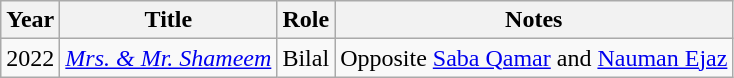<table class="wikitable">
<tr>
<th>Year</th>
<th>Title</th>
<th>Role</th>
<th>Notes</th>
</tr>
<tr>
<td>2022</td>
<td><em><a href='#'>Mrs. & Mr. Shameem</a></em></td>
<td>Bilal</td>
<td>Opposite <a href='#'>Saba Qamar</a> and <a href='#'>Nauman Ejaz</a></td>
</tr>
</table>
